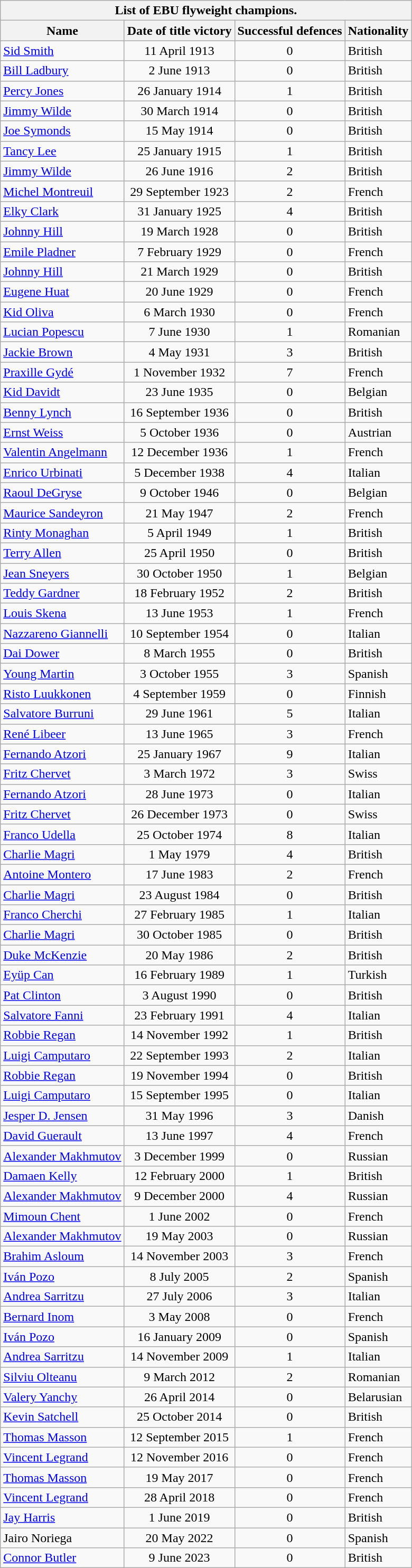<table class="wikitable">
<tr>
<th colspan=4>List of EBU flyweight champions.</th>
</tr>
<tr>
<th>Name</th>
<th>Date of title victory</th>
<th>Successful defences</th>
<th>Nationality</th>
</tr>
<tr align=center>
<td align=left><a href='#'>Sid Smith</a></td>
<td>11 April 1913</td>
<td>0</td>
<td align=left> British</td>
</tr>
<tr align=center>
<td align=left><a href='#'>Bill Ladbury</a></td>
<td>2 June 1913</td>
<td>0</td>
<td align=left> British</td>
</tr>
<tr align=center>
<td align=left><a href='#'>Percy Jones</a></td>
<td>26 January 1914</td>
<td>1</td>
<td align=left> British</td>
</tr>
<tr align=center>
<td align=left><a href='#'>Jimmy Wilde</a></td>
<td>30 March 1914</td>
<td>0</td>
<td align=left> British</td>
</tr>
<tr align=center>
<td align=left><a href='#'>Joe Symonds</a></td>
<td>15 May 1914</td>
<td>0</td>
<td align=left> British</td>
</tr>
<tr align=center>
<td align=left><a href='#'>Tancy Lee</a></td>
<td>25 January 1915</td>
<td>1</td>
<td align=left> British</td>
</tr>
<tr align=center>
<td align=left><a href='#'>Jimmy Wilde</a></td>
<td>26 June 1916</td>
<td>2</td>
<td align=left> British</td>
</tr>
<tr align=center>
<td align=left><a href='#'>Michel Montreuil</a></td>
<td>29 September 1923</td>
<td>2</td>
<td align=left> French</td>
</tr>
<tr align=center>
<td align=left><a href='#'>Elky Clark</a></td>
<td>31 January 1925</td>
<td>4</td>
<td align=left> British</td>
</tr>
<tr align=center>
<td align=left><a href='#'>Johnny Hill</a></td>
<td>19 March 1928</td>
<td>0</td>
<td align=left> British</td>
</tr>
<tr align=center>
<td align=left><a href='#'>Emile Pladner</a></td>
<td>7 February 1929</td>
<td>0</td>
<td align=left> French</td>
</tr>
<tr align=center>
<td align=left><a href='#'>Johnny Hill</a></td>
<td>21 March 1929</td>
<td>0</td>
<td align=left> British</td>
</tr>
<tr align=center>
<td align=left><a href='#'>Eugene Huat</a></td>
<td>20 June 1929</td>
<td>0</td>
<td align=left> French</td>
</tr>
<tr align=center>
<td align=left><a href='#'>Kid Oliva</a></td>
<td>6 March 1930</td>
<td>0</td>
<td align=left> French</td>
</tr>
<tr align=center>
<td align=left><a href='#'>Lucian Popescu</a></td>
<td>7 June 1930</td>
<td>1</td>
<td align=left> Romanian</td>
</tr>
<tr align=center>
<td align=left><a href='#'>Jackie Brown</a></td>
<td>4 May 1931</td>
<td>3</td>
<td align=left> British</td>
</tr>
<tr align=center>
<td align=left><a href='#'>Praxille Gydé</a></td>
<td>1 November 1932</td>
<td>7</td>
<td align=left> French</td>
</tr>
<tr align=center>
<td align=left><a href='#'>Kid Davidt</a></td>
<td>23 June 1935</td>
<td>0</td>
<td align=left> Belgian</td>
</tr>
<tr align=center>
<td align=left><a href='#'>Benny Lynch</a></td>
<td>16 September 1936</td>
<td>0</td>
<td align=left> British</td>
</tr>
<tr align=center>
<td align=left><a href='#'>Ernst Weiss</a></td>
<td>5 October 1936</td>
<td>0</td>
<td align=left> Austrian</td>
</tr>
<tr align=center>
<td align=left><a href='#'>Valentin Angelmann</a></td>
<td>12 December 1936</td>
<td>1</td>
<td align=left> French</td>
</tr>
<tr align=center>
<td align=left><a href='#'>Enrico Urbinati</a></td>
<td>5 December 1938</td>
<td>4</td>
<td align=left> Italian</td>
</tr>
<tr align=center>
<td align=left><a href='#'>Raoul DeGryse</a></td>
<td>9 October 1946</td>
<td>0</td>
<td align=left> Belgian</td>
</tr>
<tr align=center>
<td align=left><a href='#'>Maurice Sandeyron</a></td>
<td>21 May 1947</td>
<td>2</td>
<td align=left> French</td>
</tr>
<tr align=center>
<td align=left><a href='#'>Rinty Monaghan</a></td>
<td>5 April 1949</td>
<td>1</td>
<td align=left> British</td>
</tr>
<tr align=center>
<td align=left><a href='#'>Terry Allen</a></td>
<td>25 April 1950</td>
<td>0</td>
<td align=left> British</td>
</tr>
<tr align=center>
<td align=left><a href='#'>Jean Sneyers</a></td>
<td>30 October 1950</td>
<td>1</td>
<td align=left> Belgian</td>
</tr>
<tr align=center>
<td align=left><a href='#'>Teddy Gardner</a></td>
<td>18 February 1952</td>
<td>2</td>
<td align=left> British</td>
</tr>
<tr align=center>
<td align=left><a href='#'>Louis Skena</a></td>
<td>13 June 1953</td>
<td>1</td>
<td align=left> French</td>
</tr>
<tr align=center>
<td align=left><a href='#'>Nazzareno Giannelli</a></td>
<td>10 September 1954</td>
<td>0</td>
<td align=left> Italian</td>
</tr>
<tr align=center>
<td align=left><a href='#'>Dai Dower</a></td>
<td>8 March 1955</td>
<td>0</td>
<td align=left> British</td>
</tr>
<tr align=center>
<td align=left><a href='#'>Young Martin</a></td>
<td>3 October 1955</td>
<td>3</td>
<td align=left> Spanish</td>
</tr>
<tr align=center>
<td align=left><a href='#'>Risto Luukkonen</a></td>
<td>4 September 1959</td>
<td>0</td>
<td align=left> Finnish</td>
</tr>
<tr align=center>
<td align=left><a href='#'>Salvatore Burruni</a></td>
<td>29 June 1961</td>
<td>5</td>
<td align=left> Italian</td>
</tr>
<tr align=center>
<td align=left><a href='#'>René Libeer</a></td>
<td>13 June 1965</td>
<td>3</td>
<td align=left> French</td>
</tr>
<tr align=center>
<td align=left><a href='#'>Fernando Atzori</a></td>
<td>25 January 1967</td>
<td>9</td>
<td align=left> Italian</td>
</tr>
<tr align=center>
<td align=left><a href='#'>Fritz Chervet</a></td>
<td>3 March 1972</td>
<td>3</td>
<td align=left> Swiss</td>
</tr>
<tr align=center>
<td align=left><a href='#'>Fernando Atzori</a></td>
<td>28 June 1973</td>
<td>0</td>
<td align=left> Italian</td>
</tr>
<tr align=center>
<td align=left><a href='#'>Fritz Chervet</a></td>
<td>26 December 1973</td>
<td>0</td>
<td align=left> Swiss</td>
</tr>
<tr align=center>
<td align=left><a href='#'>Franco Udella</a></td>
<td>25 October 1974</td>
<td>8</td>
<td align=left> Italian</td>
</tr>
<tr align=center>
<td align=left><a href='#'>Charlie Magri</a></td>
<td>1 May 1979</td>
<td>4</td>
<td align=left> British</td>
</tr>
<tr align=center>
<td align=left><a href='#'>Antoine Montero</a></td>
<td>17 June 1983</td>
<td>2</td>
<td align=left> French</td>
</tr>
<tr align=center>
<td align=left><a href='#'>Charlie Magri</a></td>
<td>23 August 1984</td>
<td>0</td>
<td align=left> British</td>
</tr>
<tr align=center>
<td align=left><a href='#'>Franco Cherchi</a></td>
<td>27 February 1985</td>
<td>1</td>
<td align=left> Italian</td>
</tr>
<tr align=center>
<td align=left><a href='#'>Charlie Magri</a></td>
<td>30 October 1985</td>
<td>0</td>
<td align=left> British</td>
</tr>
<tr align=center>
<td align=left><a href='#'>Duke McKenzie</a></td>
<td>20 May 1986</td>
<td>2</td>
<td align=left> British</td>
</tr>
<tr align=center>
<td align=left><a href='#'>Eyüp Can</a></td>
<td>16 February 1989</td>
<td>1</td>
<td align=left> Turkish</td>
</tr>
<tr align=center>
<td align=left><a href='#'>Pat Clinton</a></td>
<td>3 August 1990</td>
<td>0</td>
<td align=left> British</td>
</tr>
<tr align=center>
<td align=left><a href='#'>Salvatore Fanni</a></td>
<td>23 February 1991</td>
<td>4</td>
<td align=left> Italian</td>
</tr>
<tr align=center>
<td align=left><a href='#'>Robbie Regan</a></td>
<td>14 November 1992</td>
<td>1</td>
<td align=left> British</td>
</tr>
<tr align=center>
<td align=left><a href='#'>Luigi Camputaro</a></td>
<td>22 September 1993</td>
<td>2</td>
<td align=left> Italian</td>
</tr>
<tr align=center>
<td align=left><a href='#'>Robbie Regan</a></td>
<td>19 November 1994</td>
<td>0</td>
<td align=left> British</td>
</tr>
<tr align=center>
<td align=left><a href='#'>Luigi Camputaro</a></td>
<td>15 September 1995</td>
<td>0</td>
<td align=left> Italian</td>
</tr>
<tr align=center>
<td align=left><a href='#'>Jesper D. Jensen</a></td>
<td>31 May 1996</td>
<td>3</td>
<td align=left> Danish</td>
</tr>
<tr align=center>
<td align=left><a href='#'>David Guerault</a></td>
<td>13 June 1997</td>
<td>4</td>
<td align=left> French</td>
</tr>
<tr align=center>
<td align=left><a href='#'>Alexander Makhmutov</a></td>
<td>3 December 1999</td>
<td>0</td>
<td align=left> Russian</td>
</tr>
<tr align=center>
<td align=left><a href='#'>Damaen Kelly</a></td>
<td>12 February 2000</td>
<td>1</td>
<td align=left> British</td>
</tr>
<tr align=center>
<td align=left><a href='#'>Alexander Makhmutov</a></td>
<td>9 December 2000</td>
<td>4</td>
<td align=left> Russian</td>
</tr>
<tr align=center>
<td align=left><a href='#'>Mimoun Chent</a></td>
<td>1 June 2002</td>
<td>0</td>
<td align=left> French</td>
</tr>
<tr align=center>
<td align=left><a href='#'>Alexander Makhmutov</a></td>
<td>19 May 2003</td>
<td>0</td>
<td align=left> Russian</td>
</tr>
<tr align=center>
<td align=left><a href='#'>Brahim Asloum</a></td>
<td>14 November 2003</td>
<td>3</td>
<td align=left> French</td>
</tr>
<tr align=center>
<td align=left><a href='#'>Iván Pozo</a></td>
<td>8 July 2005</td>
<td>2</td>
<td align=left> Spanish</td>
</tr>
<tr align=center>
<td align=left><a href='#'>Andrea Sarritzu</a></td>
<td>27 July 2006</td>
<td>3</td>
<td align=left> Italian</td>
</tr>
<tr align=center>
<td align=left><a href='#'>Bernard Inom</a></td>
<td>3 May 2008</td>
<td>0</td>
<td align=left> French</td>
</tr>
<tr align=center>
<td align=left><a href='#'>Iván Pozo</a></td>
<td>16 January 2009</td>
<td>0</td>
<td align=left> Spanish</td>
</tr>
<tr align=center>
<td align=left><a href='#'>Andrea Sarritzu</a></td>
<td>14 November 2009</td>
<td>1</td>
<td align=left> Italian</td>
</tr>
<tr align=center>
<td align=left><a href='#'>Silviu Olteanu</a></td>
<td>9 March 2012</td>
<td>2</td>
<td align=left> Romanian</td>
</tr>
<tr align=center>
<td align=left><a href='#'>Valery Yanchy</a></td>
<td>26 April 2014</td>
<td>0</td>
<td align=left> Belarusian</td>
</tr>
<tr align=center>
<td align=left><a href='#'>Kevin Satchell</a></td>
<td>25 October 2014</td>
<td>0</td>
<td align=left> British</td>
</tr>
<tr align=center>
<td align=left><a href='#'>Thomas Masson</a></td>
<td>12 September 2015</td>
<td>1</td>
<td align=left> French</td>
</tr>
<tr align=center>
<td align=left><a href='#'>Vincent Legrand</a></td>
<td>12 November 2016</td>
<td>0</td>
<td align=left> French</td>
</tr>
<tr align=center>
<td align=left><a href='#'>Thomas Masson</a></td>
<td>19 May 2017</td>
<td>0</td>
<td align=left> French</td>
</tr>
<tr align=center>
<td align=left><a href='#'>Vincent Legrand</a></td>
<td>28 April 2018</td>
<td>0</td>
<td align=left> French</td>
</tr>
<tr align=center>
<td align=left><a href='#'>Jay Harris</a></td>
<td>1 June 2019</td>
<td>0</td>
<td align=left> British</td>
</tr>
<tr align=center>
<td align=left>Jairo Noriega</td>
<td>20 May 2022</td>
<td>0</td>
<td align=left> Spanish</td>
</tr>
<tr align=center>
<td align=left><a href='#'>Connor Butler</a></td>
<td>9 June 2023</td>
<td>0</td>
<td align=left> British</td>
</tr>
</table>
